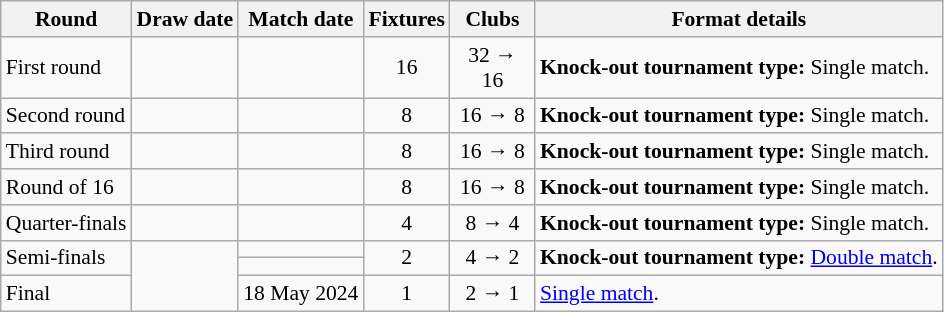<table class="wikitable" style="font-size:90%">
<tr>
<th>Round</th>
<th>Draw date</th>
<th>Match date</th>
<th>Fixtures</th>
<th width=50>Clubs</th>
<th>Format details</th>
</tr>
<tr>
<td>First round</td>
<td style="text-align:left;"></td>
<td style="text-align:left;"></td>
<td style="text-align:center;">16</td>
<td style="text-align:center;">32 → 16</td>
<td><strong>Knock-out tournament type:</strong> Single match.</td>
</tr>
<tr>
<td>Second round</td>
<td style="text-align:left;"></td>
<td style="text-align:left;"></td>
<td style="text-align:center;">8</td>
<td style="text-align:center;">16 → 8</td>
<td><strong>Knock-out tournament type:</strong> Single match.</td>
</tr>
<tr>
<td>Third round</td>
<td style="text-align:left;"></td>
<td style="text-align:left;"></td>
<td style="text-align:center;">8</td>
<td style="text-align:center;">16 → 8</td>
<td><strong>Knock-out tournament type:</strong> Single match.</td>
</tr>
<tr>
<td>Round of 16</td>
<td style="text-align:left;"></td>
<td style="text-align:left;"></td>
<td style="text-align:center;">8</td>
<td style="text-align:center;">16 → 8</td>
<td><strong>Knock-out tournament type:</strong> Single match.</td>
</tr>
<tr>
<td>Quarter-finals</td>
<td style="text-align:left;"></td>
<td style="text-align:left;"></td>
<td style="text-align:center;">4</td>
<td style="text-align:center;">8 → 4</td>
<td><strong>Knock-out tournament type:</strong> Single match.</td>
</tr>
<tr>
<td rowspan=2>Semi-finals</td>
<td rowspan=3 style="text-align:left;"></td>
<td style="text-align:left;"></td>
<td rowspan=2 style="text-align:center;">2</td>
<td rowspan=2 style="text-align:center;">4 → 2</td>
<td rowspan=2><strong>Knock-out tournament type:</strong> <a href='#'>Double match</a>.</td>
</tr>
<tr>
<td style="text-align:left;"></td>
</tr>
<tr>
<td>Final</td>
<td style="text-align:left;">18 May 2024</td>
<td style="text-align:center;">1</td>
<td style="text-align:center;">2 → 1</td>
<td><a href='#'>Single match</a>.</td>
</tr>
</table>
